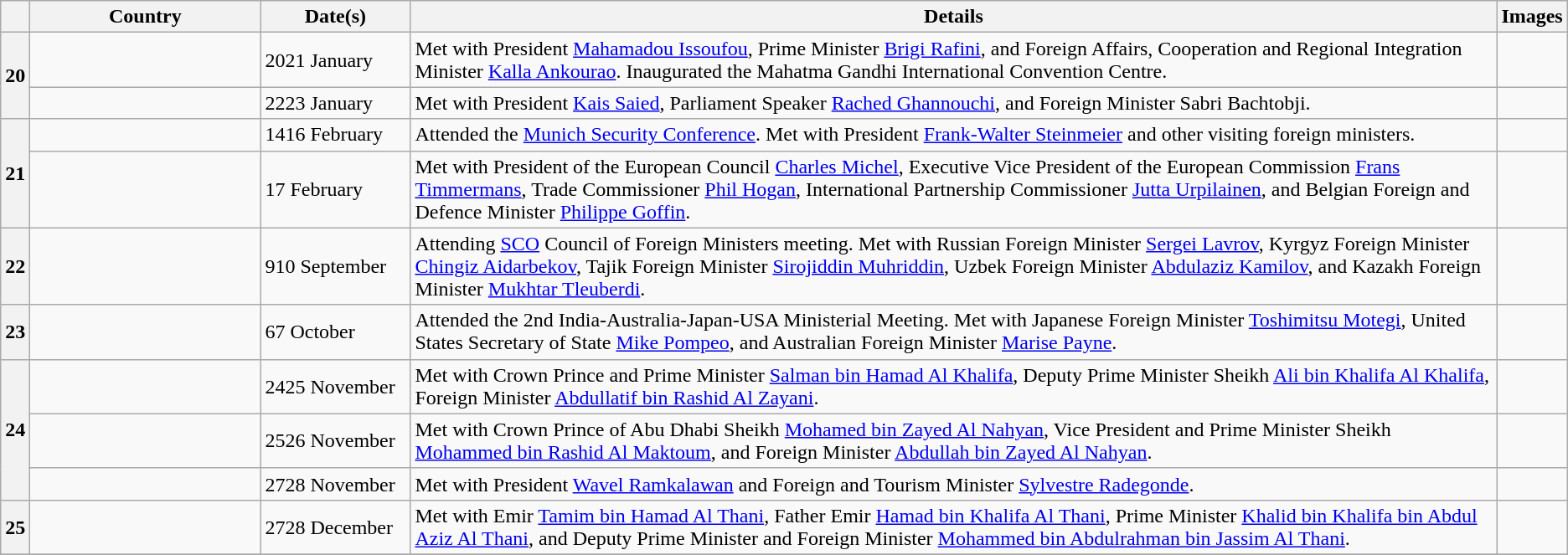<table class="wikitable outercollapse sortable">
<tr>
<th></th>
<th style="width:11em">Country</th>
<th style="width:7em">Date(s)</th>
<th class="unsortable">Details</th>
<th>Images</th>
</tr>
<tr>
<th rowspan="2">20</th>
<td></td>
<td>2021 January</td>
<td>Met with President <a href='#'>Mahamadou Issoufou</a>, Prime Minister <a href='#'>Brigi Rafini</a>, and Foreign Affairs, Cooperation and Regional Integration Minister <a href='#'>Kalla Ankourao</a>. Inaugurated the Mahatma Gandhi International Convention Centre.</td>
<td></td>
</tr>
<tr>
<td></td>
<td>2223 January</td>
<td>Met with President <a href='#'>Kais Saied</a>, Parliament Speaker <a href='#'>Rached Ghannouchi</a>, and Foreign Minister Sabri Bachtobji.</td>
<td></td>
</tr>
<tr>
<th rowspan="2">21</th>
<td></td>
<td>1416 February</td>
<td>Attended the <a href='#'>Munich Security Conference</a>. Met with President <a href='#'>Frank-Walter Steinmeier</a> and other visiting foreign ministers.</td>
<td></td>
</tr>
<tr>
<td></td>
<td>17 February</td>
<td>Met with President of the European Council <a href='#'>Charles Michel</a>, Executive Vice President of the European Commission <a href='#'>Frans Timmermans</a>, Trade Commissioner <a href='#'>Phil Hogan</a>, International Partnership Commissioner <a href='#'>Jutta Urpilainen</a>, and Belgian Foreign and Defence Minister <a href='#'>Philippe Goffin</a>.</td>
<td></td>
</tr>
<tr>
<th>22</th>
<td></td>
<td>910 September</td>
<td>Attending <a href='#'>SCO</a> Council of Foreign Ministers meeting. Met with Russian Foreign Minister <a href='#'>Sergei Lavrov</a>, Kyrgyz Foreign Minister <a href='#'>Chingiz Aidarbekov</a>, Tajik Foreign Minister <a href='#'>Sirojiddin Muhriddin</a>, Uzbek Foreign Minister <a href='#'>Abdulaziz Kamilov</a>, and Kazakh Foreign Minister <a href='#'>Mukhtar Tleuberdi</a>.</td>
<td></td>
</tr>
<tr>
<th>23</th>
<td></td>
<td>67 October</td>
<td>Attended the 2nd India-Australia-Japan-USA Ministerial Meeting. Met with Japanese Foreign Minister <a href='#'>Toshimitsu Motegi</a>, United States Secretary of State <a href='#'>Mike Pompeo</a>, and Australian Foreign Minister <a href='#'>Marise Payne</a>.</td>
<td></td>
</tr>
<tr>
<th rowspan="3">24</th>
<td></td>
<td>2425 November</td>
<td>Met with Crown Prince and Prime Minister <a href='#'>Salman bin Hamad Al Khalifa</a>, Deputy Prime Minister Sheikh <a href='#'>Ali bin Khalifa Al Khalifa</a>, Foreign Minister <a href='#'>Abdullatif bin Rashid Al Zayani</a>.</td>
<td></td>
</tr>
<tr>
<td></td>
<td>2526 November</td>
<td>Met with Crown Prince of Abu Dhabi Sheikh <a href='#'>Mohamed bin Zayed Al Nahyan</a>, Vice President and Prime Minister Sheikh <a href='#'>Mohammed bin Rashid Al Maktoum</a>, and Foreign Minister <a href='#'>Abdullah bin Zayed Al Nahyan</a>.</td>
<td></td>
</tr>
<tr>
<td></td>
<td>2728 November</td>
<td>Met with President <a href='#'>Wavel Ramkalawan</a> and Foreign and Tourism Minister <a href='#'>Sylvestre Radegonde</a>.</td>
<td></td>
</tr>
<tr>
<th>25</th>
<td></td>
<td>2728 December</td>
<td>Met with Emir <a href='#'>Tamim bin Hamad Al Thani</a>, Father Emir <a href='#'>Hamad bin Khalifa Al Thani</a>, Prime Minister <a href='#'>Khalid bin Khalifa bin Abdul Aziz Al Thani</a>, and Deputy Prime Minister and Foreign Minister <a href='#'>Mohammed bin Abdulrahman bin Jassim Al Thani</a>.</td>
<td></td>
</tr>
<tr>
</tr>
</table>
